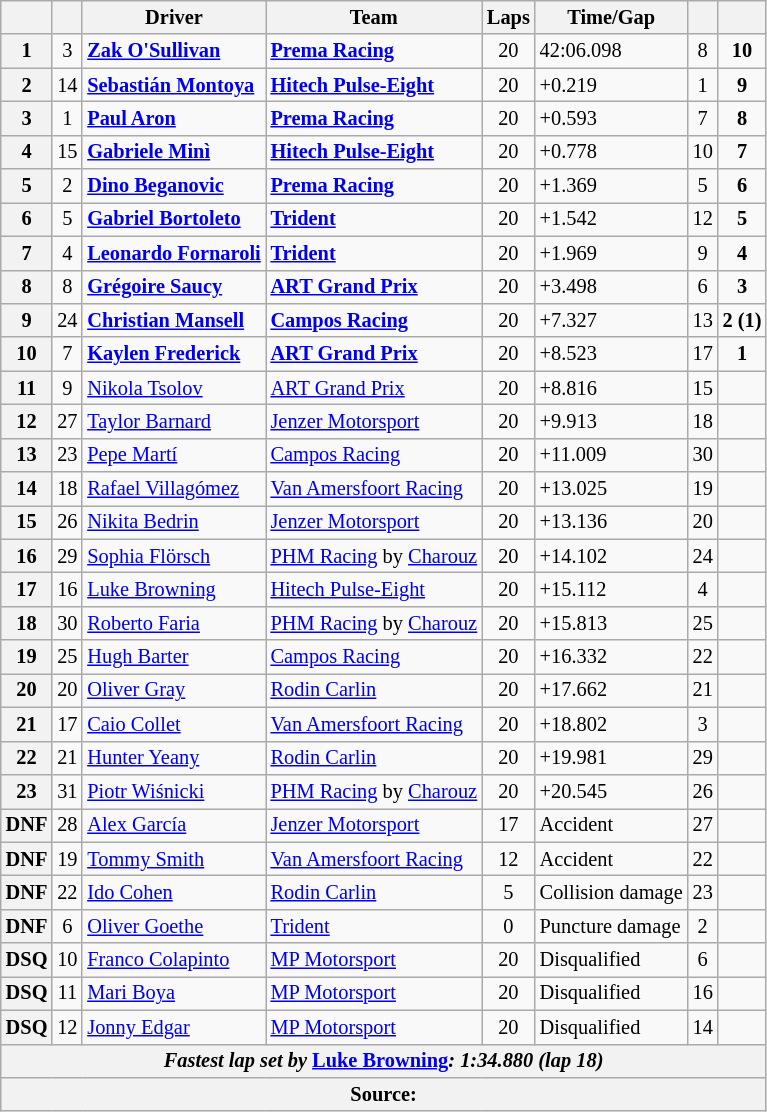<table class="wikitable" style="font-size:85%">
<tr>
<th></th>
<th></th>
<th>Driver</th>
<th>Team</th>
<th>Laps</th>
<th>Time/Gap</th>
<th></th>
<th></th>
</tr>
<tr>
<th>1</th>
<td align="center">3</td>
<td> <strong><a href='#'>Zak O'Sullivan</a></strong></td>
<td><strong><a href='#'>Prema Racing</a></strong></td>
<td align="center">20</td>
<td>42:06.098</td>
<td align="center">8</td>
<td align="center"><strong>10</strong></td>
</tr>
<tr>
<th>2</th>
<td align="center">14</td>
<td> <strong><a href='#'>Sebastián Montoya</a></strong></td>
<td><strong><a href='#'>Hitech Pulse-Eight</a></strong></td>
<td align="center">20</td>
<td>+0.219</td>
<td align="center">1</td>
<td align="center"><strong>9</strong></td>
</tr>
<tr>
<th>3</th>
<td align="center">1</td>
<td><strong> <a href='#'>Paul Aron</a></strong></td>
<td><strong><a href='#'>Prema Racing</a></strong></td>
<td align="center">20</td>
<td>+0.593</td>
<td align="center">7</td>
<td align="center"><strong>8</strong></td>
</tr>
<tr>
<th>4</th>
<td align="center">15</td>
<td> <strong><a href='#'>Gabriele Minì</a></strong></td>
<td><strong><a href='#'>Hitech Pulse-Eight</a></strong></td>
<td align="center">20</td>
<td>+0.778</td>
<td align="center">10</td>
<td align="center"><strong>7 </strong></td>
</tr>
<tr>
<th>5</th>
<td align="center">2</td>
<td> <strong><a href='#'>Dino Beganovic</a></strong></td>
<td><strong><a href='#'>Prema Racing</a></strong></td>
<td align="center">20</td>
<td>+1.369</td>
<td align="center">5</td>
<td align="center"><strong>6</strong></td>
</tr>
<tr>
<th>6</th>
<td align="center">5</td>
<td> <strong><a href='#'>Gabriel Bortoleto</a></strong></td>
<td><strong><a href='#'>Trident</a></strong></td>
<td align="center">20</td>
<td>+1.542</td>
<td align="center">12</td>
<td align="center"><strong>5</strong></td>
</tr>
<tr>
<th>7</th>
<td align="center">4</td>
<td> <strong><a href='#'>Leonardo Fornaroli</a></strong></td>
<td><strong><a href='#'>Trident</a></strong></td>
<td align="center">20</td>
<td>+1.969</td>
<td align="center">9</td>
<td align="center"><strong>4</strong></td>
</tr>
<tr>
<th>8</th>
<td align="center">8</td>
<td> <strong><a href='#'>Grégoire Saucy</a></strong></td>
<td><strong><a href='#'>ART Grand Prix</a></strong></td>
<td align="center">20</td>
<td>+3.498</td>
<td align="center">6</td>
<td align="center"><strong>3</strong></td>
</tr>
<tr>
<th>9</th>
<td align="center">24</td>
<td> <strong><a href='#'>Christian Mansell</a></strong></td>
<td><strong><a href='#'>Campos Racing</a></strong></td>
<td align="center">20</td>
<td>+7.327</td>
<td align="center">13</td>
<td align="center"><strong>2 (1)</strong></td>
</tr>
<tr>
<th>10</th>
<td align="center">7</td>
<td> <strong><a href='#'>Kaylen Frederick</a></strong></td>
<td><strong><a href='#'>ART Grand Prix</a></strong></td>
<td align="center">20</td>
<td>+8.523</td>
<td align="center">17</td>
<td align="center"><strong>1</strong></td>
</tr>
<tr>
<th>11</th>
<td align="center">9</td>
<td> <a href='#'>Nikola Tsolov</a></td>
<td><a href='#'>ART Grand Prix</a></td>
<td align="center">20</td>
<td>+8.816</td>
<td align="center">15</td>
<td align="center"></td>
</tr>
<tr>
<th>12</th>
<td align="center">27</td>
<td> <a href='#'>Taylor Barnard</a></td>
<td><a href='#'>Jenzer Motorsport</a></td>
<td align="center">20</td>
<td>+9.913</td>
<td align="center">18</td>
<td></td>
</tr>
<tr>
<th>13</th>
<td align="center">23</td>
<td> <a href='#'>Pepe Martí</a></td>
<td><a href='#'>Campos Racing</a></td>
<td align="center">20</td>
<td>+11.009</td>
<td align="center">30</td>
<td></td>
</tr>
<tr>
<th>14</th>
<td align="center">18</td>
<td> <a href='#'>Rafael Villagómez</a></td>
<td><a href='#'>Van Amersfoort Racing</a></td>
<td align="center">20</td>
<td>+13.025</td>
<td align="center">19</td>
<td></td>
</tr>
<tr>
<th>15</th>
<td align="center">26</td>
<td> <a href='#'>Nikita Bedrin</a></td>
<td><a href='#'>Jenzer Motorsport</a></td>
<td align="center">20</td>
<td>+13.136</td>
<td align="center">20</td>
<td></td>
</tr>
<tr>
<th>16</th>
<td align="center">29</td>
<td> <a href='#'>Sophia Flörsch</a></td>
<td><a href='#'>PHM Racing</a> by <a href='#'>Charouz</a></td>
<td align="center">20</td>
<td>+14.102</td>
<td align="center">24</td>
<td></td>
</tr>
<tr>
<th>17</th>
<td align="center">16</td>
<td> <a href='#'>Luke Browning</a></td>
<td><a href='#'>Hitech Pulse-Eight</a></td>
<td align="center">20</td>
<td>+15.112</td>
<td align="center">4</td>
<td></td>
</tr>
<tr>
<th>18</th>
<td align="center">30</td>
<td> <a href='#'>Roberto Faria</a></td>
<td><a href='#'>PHM Racing</a> by <a href='#'>Charouz</a></td>
<td align="center">20</td>
<td>+15.813</td>
<td align="center">25</td>
<td align="center"></td>
</tr>
<tr>
<th>19</th>
<td align="center">25</td>
<td> <a href='#'>Hugh Barter</a></td>
<td><a href='#'>Campos Racing</a></td>
<td align="center">20</td>
<td>+16.332</td>
<td align="center">22</td>
<td></td>
</tr>
<tr>
<th>20</th>
<td align="center">20</td>
<td> <a href='#'>Oliver Gray</a></td>
<td><a href='#'>Rodin Carlin</a></td>
<td align="center">20</td>
<td>+17.662</td>
<td align="center">21</td>
<td></td>
</tr>
<tr>
<th>21</th>
<td align="center">17</td>
<td> <a href='#'>Caio Collet</a></td>
<td><a href='#'>Van Amersfoort Racing</a></td>
<td align="center">20</td>
<td>+18.802</td>
<td align="center">3</td>
<td align="center"></td>
</tr>
<tr>
<th>22</th>
<td align="center">21</td>
<td> <a href='#'>Hunter Yeany</a></td>
<td><a href='#'>Rodin Carlin</a></td>
<td align="center">20</td>
<td>+19.981</td>
<td align="center">29</td>
<td></td>
</tr>
<tr>
<th>23</th>
<td align="center">31</td>
<td> <a href='#'>Piotr Wiśnicki</a></td>
<td><a href='#'>PHM Racing</a> by <a href='#'>Charouz</a></td>
<td align="center">20</td>
<td>+20.545</td>
<td align="center">26</td>
<td align="center"></td>
</tr>
<tr>
<th>DNF</th>
<td align="center">28</td>
<td> <a href='#'>Alex García</a></td>
<td><a href='#'>Jenzer Motorsport</a></td>
<td align="center">17</td>
<td>Accident</td>
<td align="center">27</td>
<td></td>
</tr>
<tr>
<th>DNF</th>
<td align="center">19</td>
<td> <a href='#'>Tommy Smith</a></td>
<td><a href='#'>Van Amersfoort Racing</a></td>
<td align="center">12</td>
<td>Accident</td>
<td align="center">22</td>
<td align="center"></td>
</tr>
<tr>
<th>DNF</th>
<td align="center">22</td>
<td> <a href='#'>Ido Cohen</a></td>
<td><a href='#'>Rodin Carlin</a></td>
<td align="center">5</td>
<td>Collision damage</td>
<td align="center">23</td>
<td align="center"></td>
</tr>
<tr>
<th>DNF</th>
<td align="center">6</td>
<td> <a href='#'>Oliver Goethe</a></td>
<td><a href='#'>Trident</a></td>
<td align="center">0</td>
<td>Puncture damage</td>
<td align="center">2</td>
<td></td>
</tr>
<tr>
<th>DSQ</th>
<td align="center">10</td>
<td> <a href='#'>Franco Colapinto</a></td>
<td><a href='#'>MP Motorsport</a></td>
<td align="center">20</td>
<td>Disqualified</td>
<td align="center">6</td>
<td></td>
</tr>
<tr>
<th>DSQ</th>
<td align="center">11</td>
<td> <a href='#'>Mari Boya</a></td>
<td><a href='#'>MP Motorsport</a></td>
<td align="center">20</td>
<td>Disqualified</td>
<td align="center">16</td>
<td></td>
</tr>
<tr>
<th>DSQ</th>
<td align="center">12</td>
<td> <a href='#'>Jonny Edgar</a></td>
<td><a href='#'>MP Motorsport</a></td>
<td align="center">20</td>
<td>Disqualified</td>
<td align="center">14</td>
<td></td>
</tr>
<tr>
<th colspan="8"><em>Fastest lap set by</em> <strong> <a href='#'>Luke Browning</a><strong><em>: 1:34.880 (lap 18)<em></th>
</tr>
<tr>
<th colspan="8">Source:</th>
</tr>
</table>
